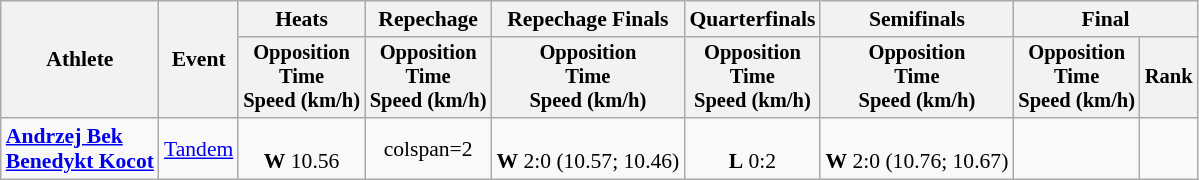<table class="wikitable" style="font-size:90%">
<tr>
<th rowspan="2">Athlete</th>
<th rowspan="2">Event</th>
<th>Heats</th>
<th>Repechage</th>
<th>Repechage Finals</th>
<th>Quarterfinals</th>
<th>Semifinals</th>
<th colspan=2>Final</th>
</tr>
<tr style="font-size:95%">
<th>Opposition<br>Time<br>Speed (km/h)</th>
<th>Opposition<br>Time<br>Speed (km/h)</th>
<th>Opposition<br>Time<br>Speed (km/h)</th>
<th>Opposition<br>Time<br>Speed (km/h)</th>
<th>Opposition<br>Time<br>Speed (km/h)</th>
<th>Opposition<br>Time<br>Speed (km/h)</th>
<th>Rank</th>
</tr>
<tr align=center>
<td align=left><strong><a href='#'>Andrzej Bek</a><br><a href='#'>Benedykt Kocot</a></strong></td>
<td align=left><a href='#'>Tandem</a></td>
<td><br><strong>W</strong> 10.56</td>
<td>colspan=2 </td>
<td><br><strong>W</strong> 2:0 (10.57; 10.46)</td>
<td><br><strong>L</strong> 0:2</td>
<td><br><strong>W</strong> 2:0 (10.76; 10.67)</td>
<td></td>
</tr>
</table>
